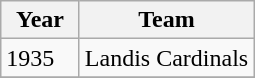<table class="wikitable">
<tr>
<th width="45" style="center">Year</th>
<th>Team</th>
</tr>
<tr>
<td>1935</td>
<td>Landis Cardinals</td>
</tr>
<tr>
</tr>
</table>
